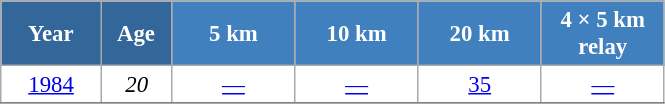<table class="wikitable" style="font-size:95%; text-align:center; border:grey solid 1px; border-collapse:collapse; background:#ffffff;">
<tr>
<th style="background-color:#369; color:white; width:60px;"> Year </th>
<th style="background-color:#369; color:white; width:40px;"> Age </th>
<th style="background-color:#4180be; color:white; width:75px;"> 5 km </th>
<th style="background-color:#4180be; color:white; width:75px;"> 10 km </th>
<th style="background-color:#4180be; color:white; width:75px;"> 20 km </th>
<th style="background-color:#4180be; color:white; width:75px;"> 4 × 5 km <br> relay </th>
</tr>
<tr>
<td><a href='#'>1984</a></td>
<td><em>20</em></td>
<td><a href='#'>—</a></td>
<td><a href='#'>—</a></td>
<td><a href='#'>35</a></td>
<td><a href='#'>—</a></td>
</tr>
<tr>
</tr>
</table>
